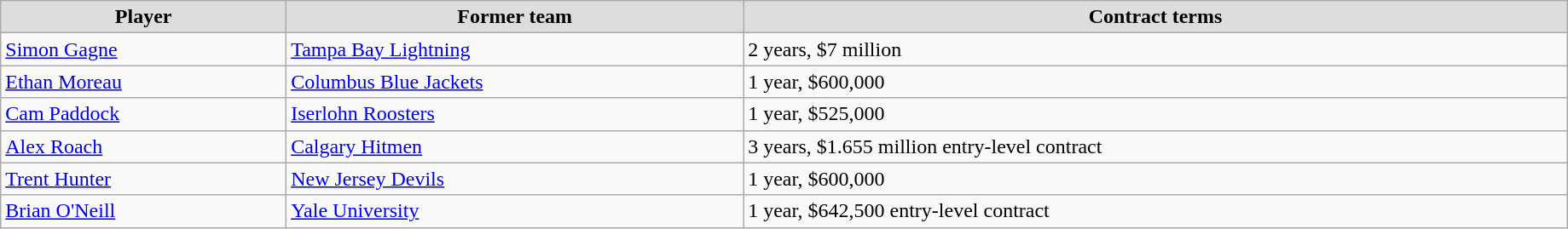<table class="wikitable" style="width:97%;">
<tr style="text-align:center; background:#ddd;">
<td><strong>Player</strong></td>
<td><strong>Former team</strong></td>
<td><strong>Contract terms</strong></td>
</tr>
<tr>
<td><a href='#'>Simon Gagne</a></td>
<td><a href='#'>Tampa Bay Lightning</a></td>
<td>2 years, $7 million</td>
</tr>
<tr>
<td><a href='#'>Ethan Moreau</a></td>
<td><a href='#'>Columbus Blue Jackets</a></td>
<td>1 year, $600,000</td>
</tr>
<tr>
<td><a href='#'>Cam Paddock</a></td>
<td><a href='#'>Iserlohn Roosters</a></td>
<td>1 year, $525,000</td>
</tr>
<tr>
<td><a href='#'>Alex Roach</a></td>
<td><a href='#'>Calgary Hitmen</a></td>
<td>3 years, $1.655 million entry-level contract</td>
</tr>
<tr>
<td><a href='#'>Trent Hunter</a></td>
<td><a href='#'>New Jersey Devils</a></td>
<td>1 year, $600,000</td>
</tr>
<tr>
<td><a href='#'>Brian O'Neill</a></td>
<td><a href='#'>Yale University</a></td>
<td>1 year, $642,500 entry-level contract</td>
</tr>
</table>
